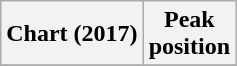<table class="wikitable sortable plainrowheaders" style="text-align:center">
<tr>
<th scope="col">Chart (2017)</th>
<th scope="col">Peak<br> position</th>
</tr>
<tr>
</tr>
</table>
